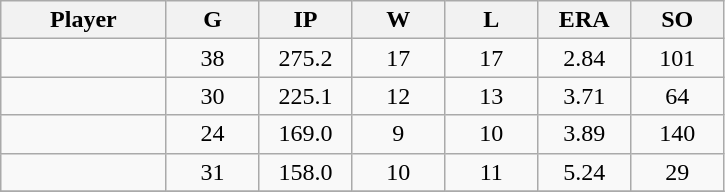<table class="wikitable sortable">
<tr>
<th bgcolor="#DDDDFF" width="16%">Player</th>
<th bgcolor="#DDDDFF" width="9%">G</th>
<th bgcolor="#DDDDFF" width="9%">IP</th>
<th bgcolor="#DDDDFF" width="9%">W</th>
<th bgcolor="#DDDDFF" width="9%">L</th>
<th bgcolor="#DDDDFF" width="9%">ERA</th>
<th bgcolor="#DDDDFF" width="9%">SO</th>
</tr>
<tr align="center">
<td></td>
<td>38</td>
<td>275.2</td>
<td>17</td>
<td>17</td>
<td>2.84</td>
<td>101</td>
</tr>
<tr align="center">
<td></td>
<td>30</td>
<td>225.1</td>
<td>12</td>
<td>13</td>
<td>3.71</td>
<td>64</td>
</tr>
<tr align="center">
<td></td>
<td>24</td>
<td>169.0</td>
<td>9</td>
<td>10</td>
<td>3.89</td>
<td>140</td>
</tr>
<tr align="center">
<td></td>
<td>31</td>
<td>158.0</td>
<td>10</td>
<td>11</td>
<td>5.24</td>
<td>29</td>
</tr>
<tr align="center">
</tr>
</table>
